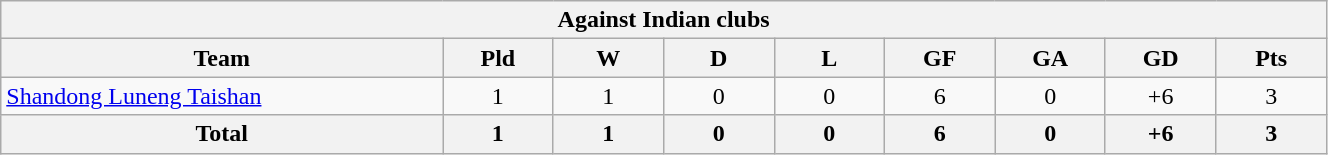<table width=70% class="wikitable" style="text-align:center">
<tr>
<th colspan=9>Against Indian clubs</th>
</tr>
<tr>
<th width=20%>Team</th>
<th width=5%>Pld</th>
<th width=5%>W</th>
<th width=5%>D</th>
<th width=5%>L</th>
<th width=5%>GF</th>
<th width=5%>GA</th>
<th width=5%>GD</th>
<th width=5%>Pts</th>
</tr>
<tr>
<td align=left> <a href='#'>Shandong Luneng Taishan</a></td>
<td>1</td>
<td>1</td>
<td>0</td>
<td>0</td>
<td>6</td>
<td>0</td>
<td>+6</td>
<td>3</td>
</tr>
<tr>
<th>Total</th>
<th>1</th>
<th>1</th>
<th>0</th>
<th>0</th>
<th>6</th>
<th>0</th>
<th>+6</th>
<th>3</th>
</tr>
</table>
